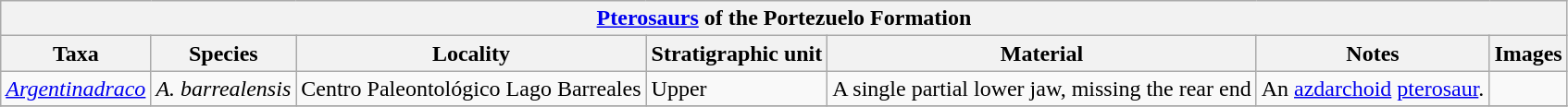<table class="wikitable">
<tr>
<th colspan="7"><a href='#'>Pterosaurs</a> of the Portezuelo Formation</th>
</tr>
<tr>
<th>Taxa</th>
<th>Species</th>
<th>Locality</th>
<th>Stratigraphic unit</th>
<th>Material</th>
<th>Notes</th>
<th>Images</th>
</tr>
<tr>
<td><em><a href='#'>Argentinadraco</a></em></td>
<td><em>A. barrealensis</em></td>
<td>Centro Paleontológico Lago Barreales</td>
<td>Upper</td>
<td>A single partial lower jaw, missing the rear end</td>
<td>An <a href='#'>azdarchoid</a> <a href='#'>pterosaur</a>.</td>
<td></td>
</tr>
<tr>
</tr>
</table>
